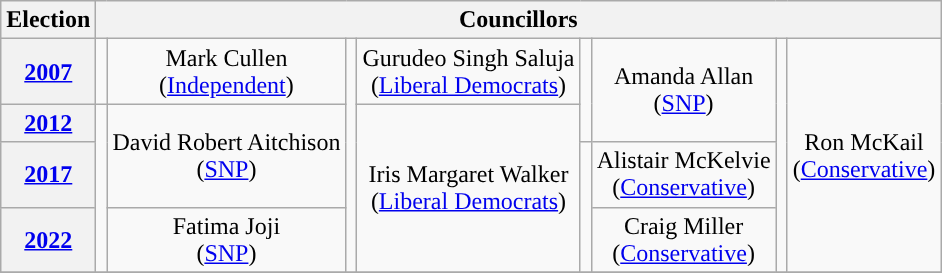<table class="wikitable" style="text-align:center">
<tr>
<th>Election</th>
<th colspan=8>Councillors</th>
</tr>
<tr>
<th><a href='#'>2007</a></th>
<td rowspan=1; style="background-color: "></td>
<td rowspan=1>Mark Cullen<br>(<a href='#'>Independent</a>)</td>
<td rowspan=4; style="background-color: "></td>
<td>Gurudeo Singh Saluja<br>(<a href='#'>Liberal Democrats</a>)</td>
<td rowspan=2; style="background-color: "></td>
<td rowspan=2>Amanda Allan<br>(<a href='#'>SNP</a>)</td>
<td rowspan=4; style="background-color: "></td>
<td rowspan=4>Ron McKail<br>(<a href='#'>Conservative</a>)</td>
</tr>
<tr>
<th><a href='#'>2012</a></th>
<td rowspan=3; style="background-color: "></td>
<td rowspan=2>David Robert Aitchison<br>(<a href='#'>SNP</a>)</td>
<td rowspan=3>Iris Margaret Walker<br>(<a href='#'>Liberal Democrats</a>)</td>
</tr>
<tr>
<th><a href='#'>2017</a></th>
<td rowspan=2; style="background-color: "></td>
<td rowspan=1>Alistair McKelvie<br>(<a href='#'>Conservative</a>)</td>
</tr>
<tr>
<th><a href='#'>2022</a></th>
<td rowspan=1>Fatima Joji<br>(<a href='#'>SNP</a>)</td>
<td rowspan=1>Craig Miller<br>(<a href='#'>Conservative</a>)</td>
</tr>
<tr>
</tr>
</table>
